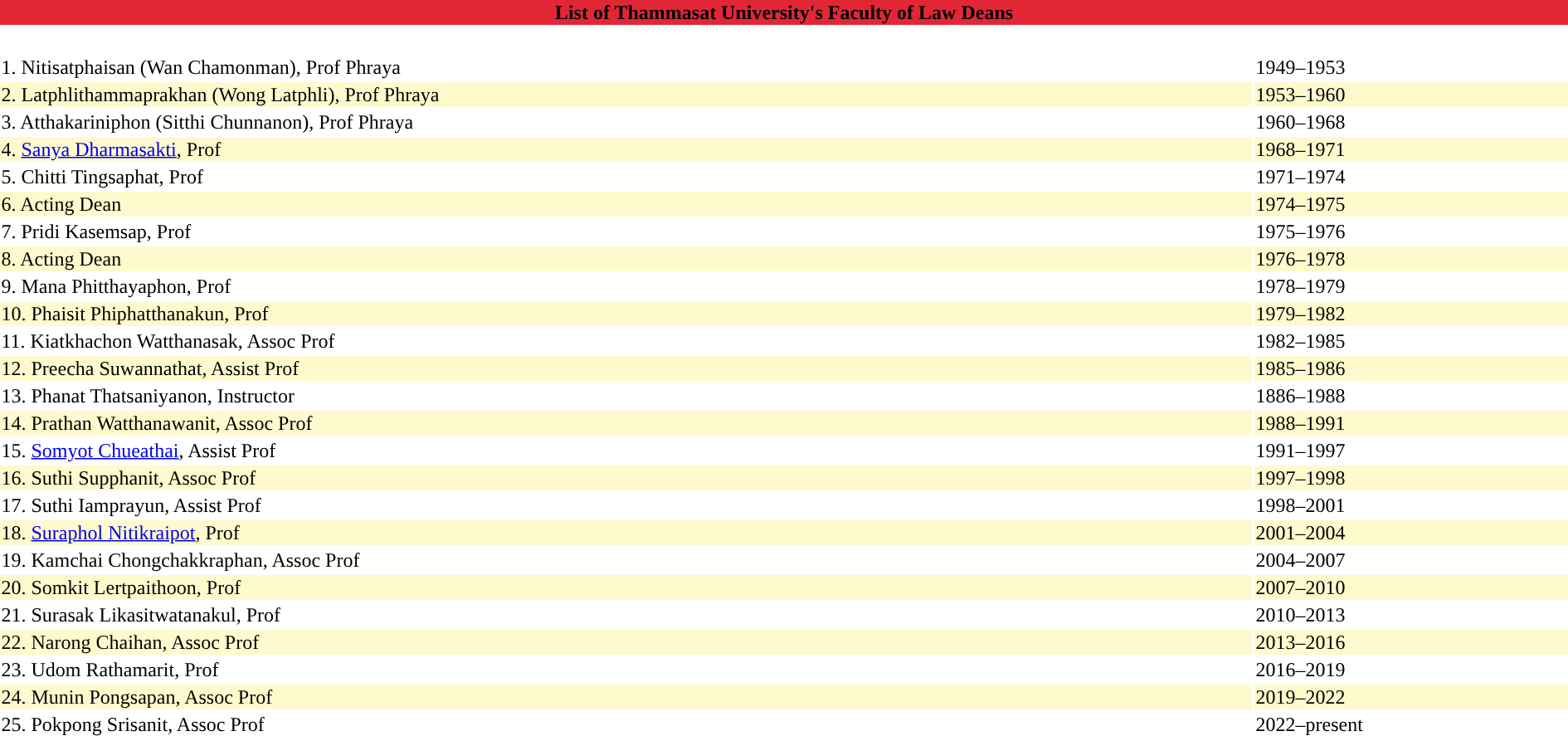<table class="toccolours" width=100%>
<tr>
<td colspan = "3" style="background: #E32636 " align="center"><span><strong>List of Thammasat University's Faculty of Law Deans</strong></span></td>
</tr>
<tr>
<th style="background: white; color:white;"><span> Name</span></th>
<th style="background: white; color:white;"><span> Years served</span></th>
</tr>
<tr>
<td valign = "top">1. Nitisatphaisan (Wan Chamonman), Prof Phraya</td>
<td valign = "top">1949–1953</td>
</tr>
<tr>
<td valign = "left" style="background: #FFFACD">2. Latphlithammaprakhan (Wong Latphli), Prof Phraya</td>
<td valign = "top" style="background: #FFFACD">1953–1960</td>
</tr>
<tr>
<td valign = "top">3. Atthakariniphon (Sitthi Chunnanon), Prof Phraya</td>
<td valign = "top">1960–1968</td>
</tr>
<tr>
<td valign = "left" style="background: #FFFACD">4. <a href='#'>Sanya Dharmasakti</a>, Prof</td>
<td valign = "top" style="background: #FFFACD">1968–1971</td>
</tr>
<tr>
<td valign = "top">5. Chitti Tingsaphat, Prof</td>
<td valign = "top">1971–1974</td>
</tr>
<tr>
<td valign = "left" style="background: #FFFACD">6. Acting Dean</td>
<td valign = "top" style="background: #FFFACD">1974–1975</td>
</tr>
<tr>
<td valign = "top">7. Pridi Kasemsap, Prof</td>
<td valign = "top">1975–1976</td>
</tr>
<tr>
<td valign = "left" style="background: #FFFACD">8. Acting Dean</td>
<td valign = "top" style="background: #FFFACD">1976–1978</td>
</tr>
<tr>
<td valign = "top">9. Mana Phitthayaphon, Prof</td>
<td valign = "top">1978–1979</td>
</tr>
<tr>
<td valign = "left" style="background: #FFFACD">10. Phaisit Phiphatthanakun, Prof</td>
<td valign = "top" style="background: #FFFACD">1979–1982</td>
</tr>
<tr>
<td valign = "top">11. Kiatkhachon Watthanasak, Assoc Prof</td>
<td valign = "top">1982–1985</td>
</tr>
<tr>
<td valign = "left" style="background: #FFFACD">12. Preecha Suwannathat, Assist Prof</td>
<td valign = "top" style="background: #FFFACD">1985–1986</td>
</tr>
<tr>
<td valign = "top">13. Phanat Thatsaniyanon, Instructor</td>
<td valign = "top">1886–1988</td>
</tr>
<tr>
<td valign = "left" style="background: #FFFACD">14. Prathan Watthanawanit, Assoc Prof</td>
<td valign = "top" style="background: #FFFACD">1988–1991</td>
</tr>
<tr>
<td valign = "top">15. <a href='#'>Somyot Chueathai</a>, Assist Prof</td>
<td valign = "top">1991–1997</td>
</tr>
<tr>
<td valign = "left" style="background: #FFFACD">16. Suthi Supphanit, Assoc Prof</td>
<td valign = "top" style="background: #FFFACD">1997–1998</td>
</tr>
<tr>
<td valign = "top">17. Suthi Iamprayun, Assist Prof</td>
<td valign = "top">1998–2001</td>
</tr>
<tr>
<td valign = "left" style="background: #FFFACD">18. <a href='#'>Suraphol Nitikraipot</a>, Prof</td>
<td valign = "top" style="background: #FFFACD">2001–2004</td>
</tr>
<tr>
<td valign = "top">19. Kamchai Chongchakkraphan, Assoc Prof</td>
<td valign = "top">2004–2007</td>
</tr>
<tr>
<td valign = "left" style="background: #FFFACD">20. Somkit Lertpaithoon, Prof</td>
<td valign = "top" style="background: #FFFACD">2007–2010</td>
</tr>
<tr>
<td valign = "top">21. Surasak Likasitwatanakul, Prof</td>
<td valign = "top">2010–2013</td>
</tr>
<tr>
<td valign = "left" style="background: #FFFACD">22. Narong Chaihan, Assoc Prof</td>
<td valign = "top" style="background: #FFFACD">2013–2016</td>
</tr>
<tr>
<td valign="left" style="background:">23. Udom Rathamarit, Prof</td>
<td valign="top" style="background:">2016–2019</td>
</tr>
<tr>
<td valign = "left" style="background: #FFFACD">24. Munin Pongsapan, Assoc Prof</td>
<td valign = "top" style="background: #FFFACD">2019–2022</td>
</tr>
<tr>
<td valign="left" style="background:">25. Pokpong Srisanit, Assoc Prof</td>
<td valign="top" style="background:">2022–present</td>
</tr>
<tr>
</tr>
</table>
